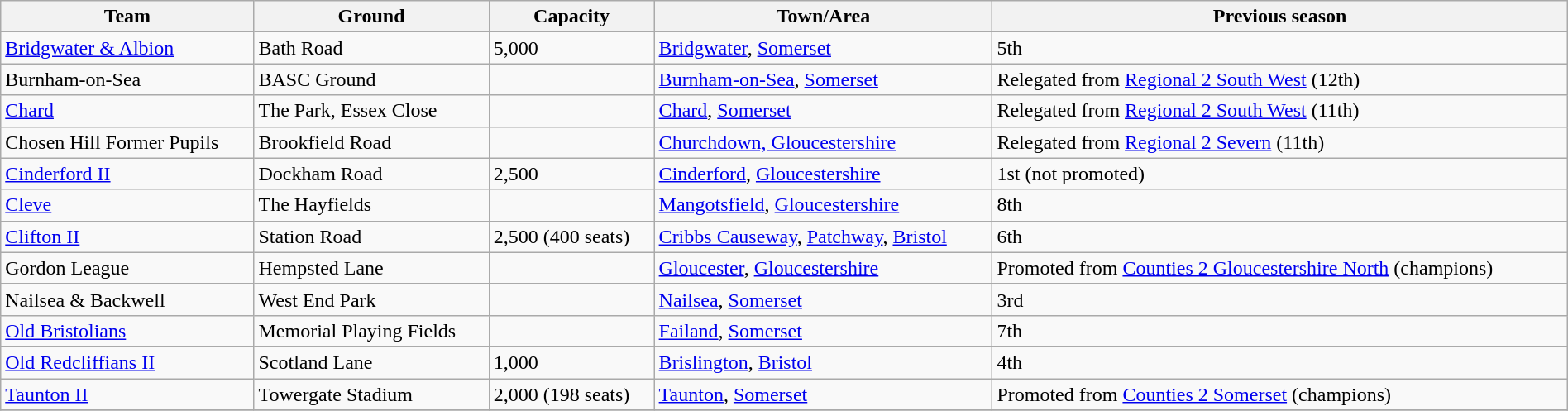<table class="wikitable sortable" style="width:100%;">
<tr>
<th>Team</th>
<th>Ground</th>
<th>Capacity</th>
<th>Town/Area</th>
<th>Previous season</th>
</tr>
<tr>
<td><a href='#'>Bridgwater & Albion</a></td>
<td>Bath Road</td>
<td>5,000</td>
<td><a href='#'>Bridgwater</a>, <a href='#'>Somerset</a></td>
<td>5th</td>
</tr>
<tr>
<td>Burnham-on-Sea</td>
<td>BASC Ground</td>
<td></td>
<td><a href='#'>Burnham-on-Sea</a>, <a href='#'>Somerset</a></td>
<td>Relegated from <a href='#'>Regional 2 South West</a> (12th)</td>
</tr>
<tr>
<td><a href='#'>Chard</a></td>
<td>The Park, Essex Close</td>
<td></td>
<td><a href='#'>Chard</a>,  <a href='#'>Somerset</a></td>
<td>Relegated from <a href='#'>Regional 2 South West</a> (11th)</td>
</tr>
<tr>
<td>Chosen Hill Former Pupils</td>
<td>Brookfield Road</td>
<td></td>
<td><a href='#'>Churchdown, Gloucestershire</a></td>
<td>Relegated from <a href='#'>Regional 2 Severn</a> (11th)</td>
</tr>
<tr>
<td><a href='#'>Cinderford II</a></td>
<td>Dockham Road</td>
<td>2,500</td>
<td><a href='#'>Cinderford</a>, <a href='#'>Gloucestershire</a></td>
<td>1st (not promoted)</td>
</tr>
<tr>
<td><a href='#'>Cleve</a></td>
<td>The Hayfields</td>
<td></td>
<td><a href='#'>Mangotsfield</a>, <a href='#'>Gloucestershire</a></td>
<td>8th</td>
</tr>
<tr>
<td><a href='#'>Clifton II</a></td>
<td>Station Road</td>
<td>2,500 (400 seats)</td>
<td><a href='#'>Cribbs Causeway</a>, <a href='#'>Patchway</a>, <a href='#'>Bristol</a></td>
<td>6th</td>
</tr>
<tr>
<td>Gordon League</td>
<td>Hempsted Lane</td>
<td></td>
<td><a href='#'>Gloucester</a>, <a href='#'>Gloucestershire</a></td>
<td>Promoted from <a href='#'>Counties 2 Gloucestershire North</a> (champions)</td>
</tr>
<tr>
<td>Nailsea & Backwell</td>
<td>West End Park</td>
<td></td>
<td><a href='#'>Nailsea</a>, <a href='#'>Somerset</a></td>
<td>3rd</td>
</tr>
<tr>
<td><a href='#'>Old Bristolians</a></td>
<td>Memorial Playing Fields</td>
<td></td>
<td><a href='#'>Failand</a>, <a href='#'>Somerset</a></td>
<td>7th</td>
</tr>
<tr>
<td><a href='#'>Old Redcliffians II</a></td>
<td>Scotland Lane</td>
<td>1,000</td>
<td><a href='#'>Brislington</a>, <a href='#'>Bristol</a></td>
<td>4th</td>
</tr>
<tr>
<td><a href='#'>Taunton II</a></td>
<td>Towergate Stadium</td>
<td>2,000 (198 seats)</td>
<td><a href='#'>Taunton</a>, <a href='#'>Somerset</a></td>
<td>Promoted from <a href='#'>Counties 2 Somerset</a> (champions)</td>
</tr>
<tr>
</tr>
</table>
